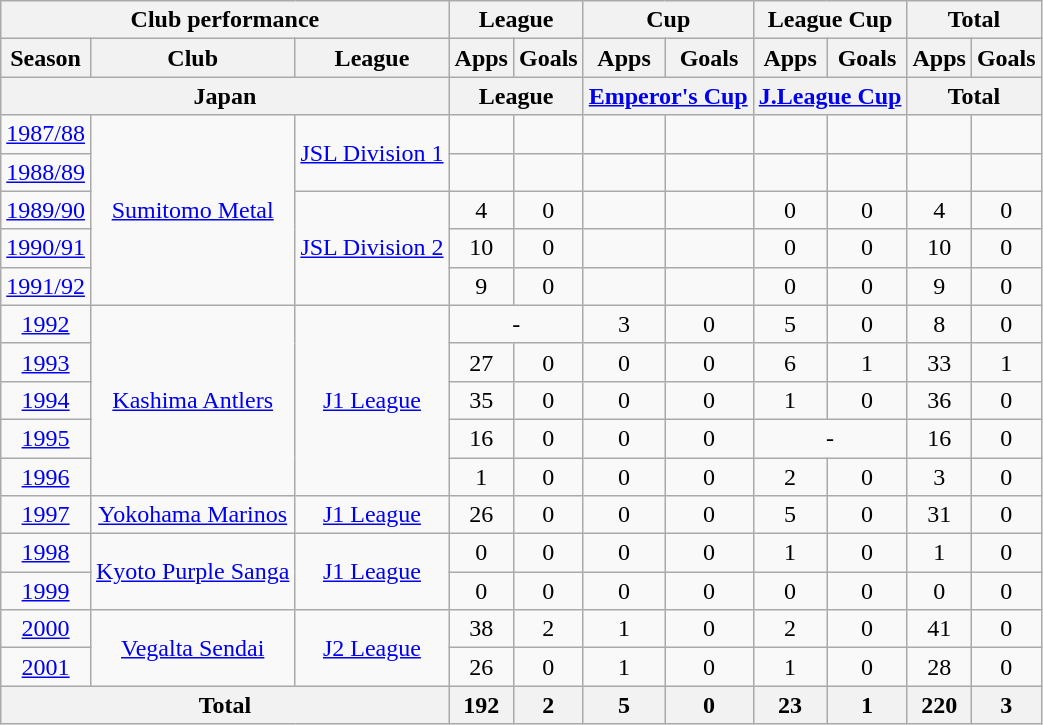<table class="wikitable" style="text-align:center;">
<tr>
<th colspan=3>Club performance</th>
<th colspan=2>League</th>
<th colspan=2>Cup</th>
<th colspan=2>League Cup</th>
<th colspan=2>Total</th>
</tr>
<tr>
<th>Season</th>
<th>Club</th>
<th>League</th>
<th>Apps</th>
<th>Goals</th>
<th>Apps</th>
<th>Goals</th>
<th>Apps</th>
<th>Goals</th>
<th>Apps</th>
<th>Goals</th>
</tr>
<tr>
<th colspan=3>Japan</th>
<th colspan=2>League</th>
<th colspan=2><a href='#'>Emperor's Cup</a></th>
<th colspan=2><a href='#'>J.League Cup</a></th>
<th colspan=2>Total</th>
</tr>
<tr>
<td><a href='#'>1987/88</a></td>
<td rowspan="5"><a href='#'>Sumitomo Metal</a></td>
<td rowspan="2"><a href='#'>JSL Division 1</a></td>
<td></td>
<td></td>
<td></td>
<td></td>
<td></td>
<td></td>
<td></td>
<td></td>
</tr>
<tr>
<td><a href='#'>1988/89</a></td>
<td></td>
<td></td>
<td></td>
<td></td>
<td></td>
<td></td>
<td></td>
<td></td>
</tr>
<tr>
<td><a href='#'>1989/90</a></td>
<td rowspan="3"><a href='#'>JSL Division 2</a></td>
<td>4</td>
<td>0</td>
<td></td>
<td></td>
<td>0</td>
<td>0</td>
<td>4</td>
<td>0</td>
</tr>
<tr>
<td><a href='#'>1990/91</a></td>
<td>10</td>
<td>0</td>
<td></td>
<td></td>
<td>0</td>
<td>0</td>
<td>10</td>
<td>0</td>
</tr>
<tr>
<td><a href='#'>1991/92</a></td>
<td>9</td>
<td>0</td>
<td></td>
<td></td>
<td>0</td>
<td>0</td>
<td>9</td>
<td>0</td>
</tr>
<tr>
<td><a href='#'>1992</a></td>
<td rowspan="5"><a href='#'>Kashima Antlers</a></td>
<td rowspan="5"><a href='#'>J1 League</a></td>
<td colspan="2">-</td>
<td>3</td>
<td>0</td>
<td>5</td>
<td>0</td>
<td>8</td>
<td>0</td>
</tr>
<tr>
<td><a href='#'>1993</a></td>
<td>27</td>
<td>0</td>
<td>0</td>
<td>0</td>
<td>6</td>
<td>1</td>
<td>33</td>
<td>1</td>
</tr>
<tr>
<td><a href='#'>1994</a></td>
<td>35</td>
<td>0</td>
<td>0</td>
<td>0</td>
<td>1</td>
<td>0</td>
<td>36</td>
<td>0</td>
</tr>
<tr>
<td><a href='#'>1995</a></td>
<td>16</td>
<td>0</td>
<td>0</td>
<td>0</td>
<td colspan="2">-</td>
<td>16</td>
<td>0</td>
</tr>
<tr>
<td><a href='#'>1996</a></td>
<td>1</td>
<td>0</td>
<td>0</td>
<td>0</td>
<td>2</td>
<td>0</td>
<td>3</td>
<td>0</td>
</tr>
<tr>
<td><a href='#'>1997</a></td>
<td><a href='#'>Yokohama Marinos</a></td>
<td><a href='#'>J1 League</a></td>
<td>26</td>
<td>0</td>
<td>0</td>
<td>0</td>
<td>5</td>
<td>0</td>
<td>31</td>
<td>0</td>
</tr>
<tr>
<td><a href='#'>1998</a></td>
<td rowspan="2"><a href='#'>Kyoto Purple Sanga</a></td>
<td rowspan="2"><a href='#'>J1 League</a></td>
<td>0</td>
<td>0</td>
<td>0</td>
<td>0</td>
<td>1</td>
<td>0</td>
<td>1</td>
<td>0</td>
</tr>
<tr>
<td><a href='#'>1999</a></td>
<td>0</td>
<td>0</td>
<td>0</td>
<td>0</td>
<td>0</td>
<td>0</td>
<td>0</td>
<td>0</td>
</tr>
<tr>
<td><a href='#'>2000</a></td>
<td rowspan="2"><a href='#'>Vegalta Sendai</a></td>
<td rowspan="2"><a href='#'>J2 League</a></td>
<td>38</td>
<td>2</td>
<td>1</td>
<td>0</td>
<td>2</td>
<td>0</td>
<td>41</td>
<td>0</td>
</tr>
<tr>
<td><a href='#'>2001</a></td>
<td>26</td>
<td>0</td>
<td>1</td>
<td>0</td>
<td>1</td>
<td>0</td>
<td>28</td>
<td>0</td>
</tr>
<tr>
<th colspan=3>Total</th>
<th>192</th>
<th>2</th>
<th>5</th>
<th>0</th>
<th>23</th>
<th>1</th>
<th>220</th>
<th>3</th>
</tr>
</table>
